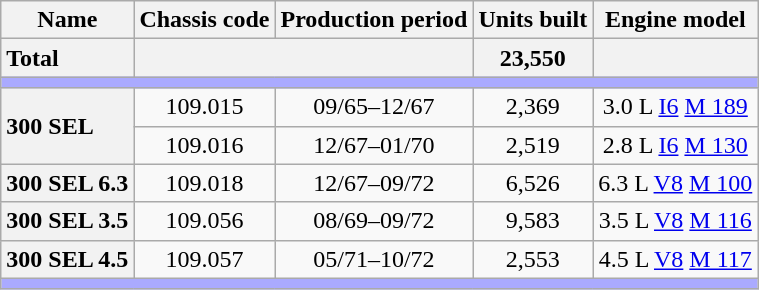<table class="wikitable collapsible" style="text-align:center">
<tr>
<th>Name</th>
<th>Chassis code</th>
<th>Production period</th>
<th>Units built</th>
<th>Engine model</th>
</tr>
<tr>
<th style="text-align:left">Total</th>
<th colspan="2"></th>
<th>23,550</th>
<th></th>
</tr>
<tr>
<th colspan="5" style="background:#AAF"></th>
</tr>
<tr>
<th rowspan="2" style="text-align:left">300 SEL</th>
<td>109.015</td>
<td>09/65–12/67</td>
<td>2,369</td>
<td>3.0 L <a href='#'>I6</a> <a href='#'>M 189</a></td>
</tr>
<tr>
<td>109.016</td>
<td>12/67–01/70</td>
<td>2,519</td>
<td>2.8 L <a href='#'>I6</a> <a href='#'>M 130</a></td>
</tr>
<tr>
<th style="text-align:left">300 SEL 6.3</th>
<td>109.018</td>
<td>12/67–09/72</td>
<td>6,526</td>
<td>6.3 L <a href='#'>V8</a> <a href='#'>M 100</a></td>
</tr>
<tr>
<th style="text-align:left">300 SEL 3.5</th>
<td>109.056</td>
<td>08/69–09/72</td>
<td>9,583</td>
<td>3.5 L <a href='#'>V8</a> <a href='#'>M 116</a></td>
</tr>
<tr>
<th style="text-align:left">300 SEL 4.5</th>
<td>109.057</td>
<td>05/71–10/72</td>
<td>2,553</td>
<td>4.5 L <a href='#'>V8</a> <a href='#'>M 117</a></td>
</tr>
<tr>
<th colspan="5" style="background:#AAF"></th>
</tr>
</table>
